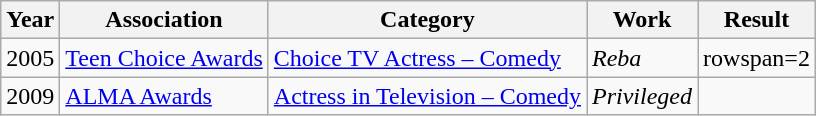<table class="wikitable">
<tr>
<th>Year</th>
<th>Association</th>
<th>Category</th>
<th>Work</th>
<th>Result</th>
</tr>
<tr>
<td>2005</td>
<td><a href='#'>Teen Choice Awards</a></td>
<td><a href='#'>Choice TV Actress – Comedy</a></td>
<td><em>Reba</em></td>
<td>rowspan=2 </td>
</tr>
<tr>
<td>2009</td>
<td><a href='#'>ALMA Awards</a></td>
<td><a href='#'>Actress in Television – Comedy</a></td>
<td><em>Privileged</em></td>
</tr>
</table>
